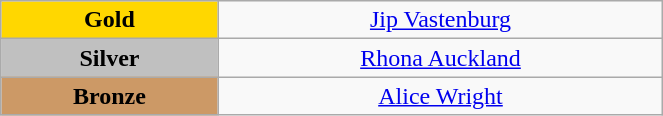<table class="wikitable" style="text-align:center; " width="35%">
<tr>
<td bgcolor="gold"><strong>Gold</strong></td>
<td><a href='#'>Jip Vastenburg</a><br>  <small><em></em></small></td>
</tr>
<tr>
<td bgcolor="silver"><strong>Silver</strong></td>
<td><a href='#'>Rhona Auckland</a><br>  <small><em></em></small></td>
</tr>
<tr>
<td bgcolor="CC9966"><strong>Bronze</strong></td>
<td><a href='#'>Alice Wright</a><br>  <small><em></em></small></td>
</tr>
</table>
